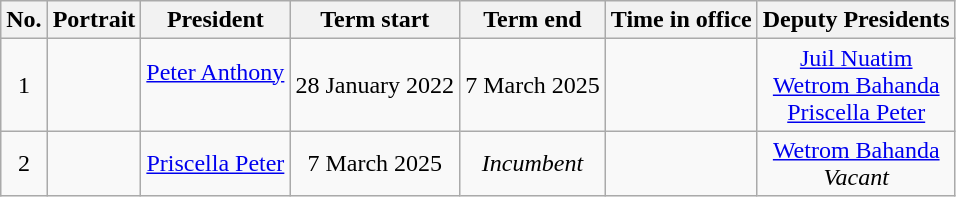<table class="wikitable" style="text-align: center;">
<tr>
<th>No.</th>
<th>Portrait</th>
<th>President</th>
<th>Term start</th>
<th>Term end</th>
<th>Time in office</th>
<th>Deputy Presidents</th>
</tr>
<tr>
<td>1</td>
<td></td>
<td><a href='#'>Peter Anthony</a> <br>  <br> </td>
<td>28 January 2022</td>
<td>7 March 2025</td>
<td></td>
<td><a href='#'>Juil Nuatim</a>  <br> <a href='#'>Wetrom Bahanda</a>  <br> <a href='#'>Priscella Peter</a> </td>
</tr>
<tr>
<td>2</td>
<td></td>
<td><a href='#'>Priscella Peter</a> <br> </td>
<td>7 March 2025</td>
<td><em>Incumbent</em></td>
<td></td>
<td><a href='#'>Wetrom Bahanda</a>  <br> <em>Vacant</em> </td>
</tr>
</table>
